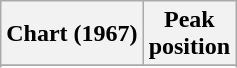<table class="wikitable sortable">
<tr>
<th align="left">Chart (1967)</th>
<th align="center">Peak<br>position</th>
</tr>
<tr>
</tr>
<tr>
</tr>
</table>
